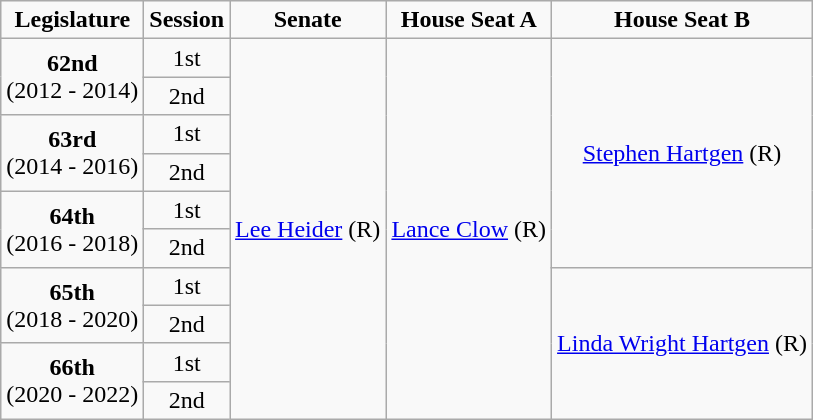<table class=wikitable style="text-align:center">
<tr>
<td><strong>Legislature</strong></td>
<td><strong>Session</strong></td>
<td><strong>Senate</strong></td>
<td><strong>House Seat A</strong></td>
<td><strong>House Seat B</strong></td>
</tr>
<tr>
<td rowspan="2" colspan="1" style="text-align: center;"><strong>62nd</strong> <br> (2012 - 2014)</td>
<td>1st</td>
<td rowspan="10" colspan="1" style="text-align: center;" ><a href='#'>Lee Heider</a> (R)</td>
<td rowspan="10" colspan="1" style="text-align: center;" ><a href='#'>Lance Clow</a> (R)</td>
<td rowspan="6" colspan="1" style="text-align: center;" ><a href='#'>Stephen Hartgen</a> (R)</td>
</tr>
<tr>
<td>2nd</td>
</tr>
<tr>
<td rowspan="2" colspan="1" style="text-align: center;"><strong>63rd</strong> <br> (2014 - 2016)</td>
<td>1st</td>
</tr>
<tr>
<td>2nd</td>
</tr>
<tr>
<td rowspan="2" colspan="1" style="text-align: center;"><strong>64th</strong> <br> (2016 - 2018)</td>
<td>1st</td>
</tr>
<tr>
<td>2nd</td>
</tr>
<tr>
<td rowspan="2" colspan="1" style="text-align: center;"><strong>65th</strong> <br> (2018 - 2020)</td>
<td>1st</td>
<td rowspan="4" colspan="1" style="text-align: center;" ><a href='#'>Linda Wright Hartgen</a> (R)</td>
</tr>
<tr>
<td>2nd</td>
</tr>
<tr>
<td rowspan="2" colspan="1" style="text-align: center;"><strong>66th</strong> <br> (2020 - 2022)</td>
<td>1st</td>
</tr>
<tr>
<td>2nd</td>
</tr>
</table>
